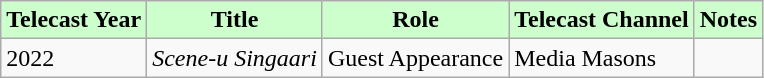<table class="wikitable">
<tr>
<th style="background:#cfc;">Telecast Year</th>
<th style="background:#cfc;">Title</th>
<th style="background:#cfc;">Role</th>
<th style="background:#cfc;">Telecast Channel</th>
<th style="background:#cfc;">Notes</th>
</tr>
<tr>
<td>2022</td>
<td><em> Scene-u Singaari</em></td>
<td>Guest Appearance</td>
<td>Media Masons</td>
<td></td>
</tr>
</table>
